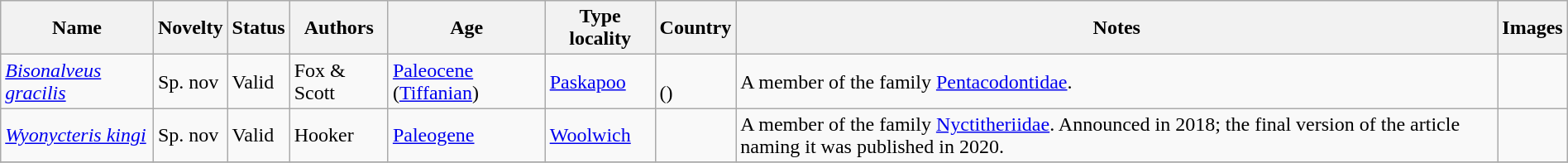<table class="wikitable sortable" align="center" width="100%">
<tr>
<th>Name</th>
<th>Novelty</th>
<th>Status</th>
<th>Authors</th>
<th>Age</th>
<th>Type locality</th>
<th>Country</th>
<th>Notes</th>
<th>Images</th>
</tr>
<tr>
<td><em><a href='#'>Bisonalveus gracilis</a></em></td>
<td>Sp. nov</td>
<td>Valid</td>
<td>Fox & Scott</td>
<td><a href='#'>Paleocene</a> (<a href='#'>Tiffanian</a>)</td>
<td><a href='#'>Paskapoo</a></td>
<td><br>()</td>
<td>A member of the family <a href='#'>Pentacodontidae</a>.</td>
<td></td>
</tr>
<tr>
<td><em><a href='#'>Wyonycteris kingi</a></em></td>
<td>Sp. nov</td>
<td>Valid</td>
<td>Hooker</td>
<td><a href='#'>Paleogene</a></td>
<td><a href='#'>Woolwich</a></td>
<td></td>
<td>A member of the family <a href='#'>Nyctitheriidae</a>. Announced in 2018; the final version of the article naming it was published in 2020.</td>
<td></td>
</tr>
<tr>
</tr>
</table>
